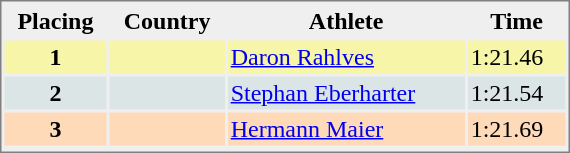<table style="border-style:solid;border-width:1px;border-color:#808080;background-color:#EFEFEF" cellspacing="2" cellpadding="2" width="380px">
<tr bgcolor="#EFEFEF">
<th>Placing</th>
<th>Country</th>
<th>Athlete</th>
<th>Time</th>
</tr>
<tr align="center" valign="top" bgcolor="#F7F6A8">
<th>1</th>
<td></td>
<td align="left"><a href='#'>Daron Rahlves</a></td>
<td align="left">1:21.46</td>
</tr>
<tr align="center" valign="top" bgcolor="#DCE5E5">
<th>2</th>
<td></td>
<td align="left"><a href='#'>Stephan Eberharter</a></td>
<td align="left">1:21.54</td>
</tr>
<tr align="center" valign="top" bgcolor="#FFDAB9">
<th>3</th>
<td></td>
<td align="left"><a href='#'>Hermann Maier</a></td>
<td align="left">1:21.69</td>
</tr>
<tr align="center" valign="top" bgcolor="#FFFFFF">
</tr>
</table>
